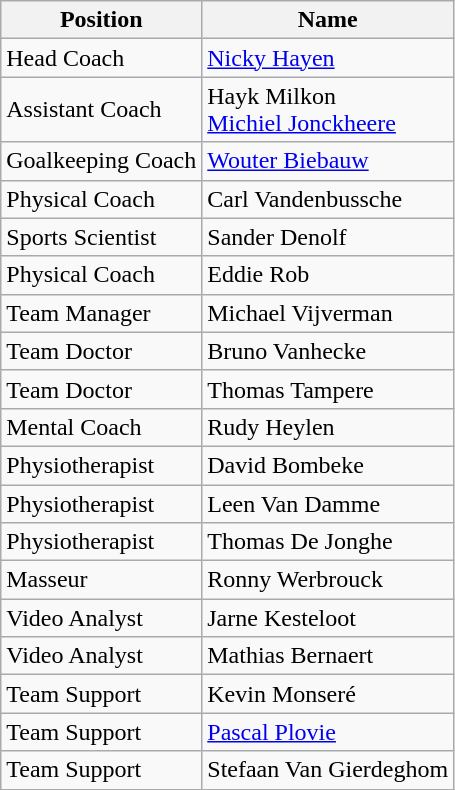<table class="wikitable">
<tr>
<th>Position</th>
<th>Name</th>
</tr>
<tr>
<td>Head Coach</td>
<td> <a href='#'>Nicky Hayen</a></td>
</tr>
<tr>
<td>Assistant Coach</td>
<td> Hayk Milkon <br>  <a href='#'>Michiel Jonckheere</a></td>
</tr>
<tr>
<td>Goalkeeping Coach</td>
<td> <a href='#'>Wouter Biebauw</a></td>
</tr>
<tr>
<td>Physical Coach</td>
<td> Carl Vandenbussche</td>
</tr>
<tr>
<td>Sports Scientist</td>
<td> Sander Denolf</td>
</tr>
<tr>
<td>Physical Coach</td>
<td> Eddie Rob</td>
</tr>
<tr>
<td>Team Manager</td>
<td> Michael Vijverman</td>
</tr>
<tr>
<td>Team Doctor</td>
<td> Bruno Vanhecke</td>
</tr>
<tr>
<td>Team Doctor</td>
<td>Thomas Tampere</td>
</tr>
<tr>
<td>Mental Coach</td>
<td> Rudy Heylen</td>
</tr>
<tr>
<td>Physiotherapist</td>
<td> David Bombeke</td>
</tr>
<tr>
<td>Physiotherapist</td>
<td> Leen Van Damme</td>
</tr>
<tr>
<td>Physiotherapist</td>
<td> Thomas De Jonghe</td>
</tr>
<tr>
<td>Masseur</td>
<td> Ronny Werbrouck</td>
</tr>
<tr>
<td>Video Analyst</td>
<td> Jarne Kesteloot</td>
</tr>
<tr>
<td>Video Analyst</td>
<td> Mathias Bernaert</td>
</tr>
<tr>
<td>Team Support</td>
<td> Kevin Monseré</td>
</tr>
<tr>
<td>Team Support</td>
<td> <a href='#'>Pascal Plovie</a></td>
</tr>
<tr>
<td>Team Support</td>
<td> Stefaan Van Gierdeghom</td>
</tr>
</table>
